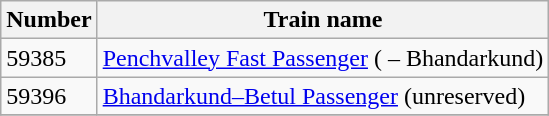<table class="wikitable sortable">
<tr>
<th>Number</th>
<th>Train name</th>
</tr>
<tr>
<td>59385</td>
<td><a href='#'>Penchvalley Fast Passenger</a> ( – Bhandarkund)</td>
</tr>
<tr>
<td>59396</td>
<td><a href='#'>Bhandarkund–Betul Passenger</a> (unreserved)</td>
</tr>
<tr>
</tr>
</table>
